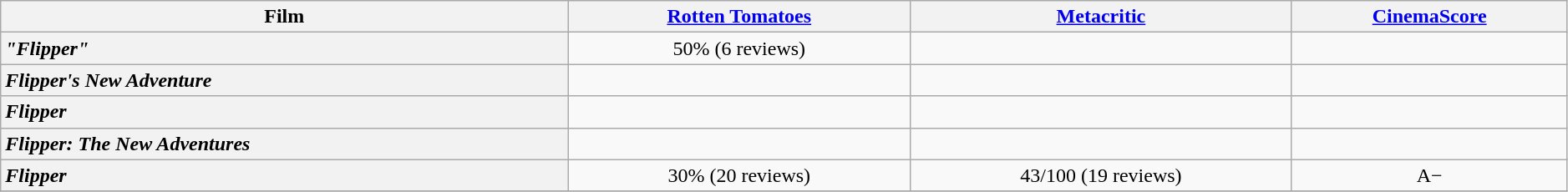<table class="wikitable sortable" width=99% border="1" style="text-align: center;">
<tr>
<th>Film</th>
<th><a href='#'>Rotten Tomatoes</a></th>
<th><a href='#'>Metacritic</a></th>
<th><a href='#'>CinemaScore</a></th>
</tr>
<tr>
<th style="text-align: left;"><em>"Flipper"</em></th>
<td>50% (6 reviews)</td>
<td></td>
<td></td>
</tr>
<tr>
<th style="text-align: left;"><em>Flipper's New Adventure</em></th>
<td></td>
<td></td>
<td></td>
</tr>
<tr>
<th style="text-align: left;"><em>Flipper</em> </th>
<td></td>
<td></td>
<td></td>
</tr>
<tr>
<th style="text-align: left;"><em>Flipper: The New Adventures</em></th>
<td></td>
<td></td>
<td></td>
</tr>
<tr>
<th style="text-align: left;"><em>Flipper</em></th>
<td>30% (20 reviews)</td>
<td>43/100 (19 reviews)</td>
<td>A−</td>
</tr>
<tr>
</tr>
</table>
